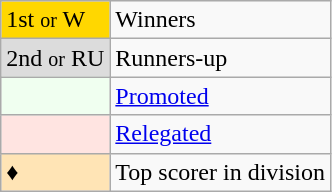<table class="wikitable" text-align:center">
<tr>
<td bgcolor=gold>1st <small>or</small> W</td>
<td>Winners</td>
</tr>
<tr>
<td bgcolor=#DCDCDC>2nd <small>or</small> RU</td>
<td>Runners-up</td>
</tr>
<tr>
<td bgcolor=#F0FFF0></td>
<td><a href='#'>Promoted</a></td>
</tr>
<tr>
<td bgcolor=#FFE4E1></td>
<td><a href='#'>Relegated</a></td>
</tr>
<tr>
<td bgcolor=#FFE4B5>♦</td>
<td>Top scorer in division</td>
</tr>
</table>
